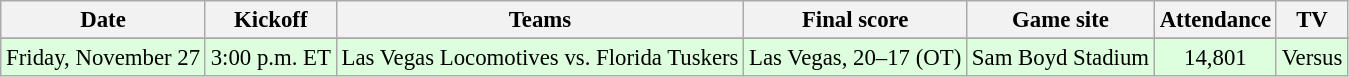<table class="wikitable" align="center" style="font-size: 95%;">
<tr>
<th>Date</th>
<th>Kickoff</th>
<th>Teams</th>
<th>Final score</th>
<th>Game site</th>
<th>Attendance</th>
<th>TV</th>
</tr>
<tr>
</tr>
<tr bgcolor="#ddffdd" align="center">
<td>Friday, November 27</td>
<td>3:00 p.m. ET</td>
<td>Las Vegas Locomotives vs. Florida Tuskers</td>
<td>Las Vegas, 20–17 (OT)</td>
<td>Sam Boyd Stadium</td>
<td>14,801</td>
<td>Versus</td>
</tr>
</table>
